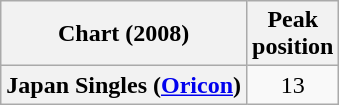<table class="wikitable plainrowheaders">
<tr>
<th>Chart (2008)</th>
<th>Peak<br>position</th>
</tr>
<tr>
<th scope="row">Japan Singles (<a href='#'>Oricon</a>)</th>
<td style="text-align:center;">13</td>
</tr>
</table>
